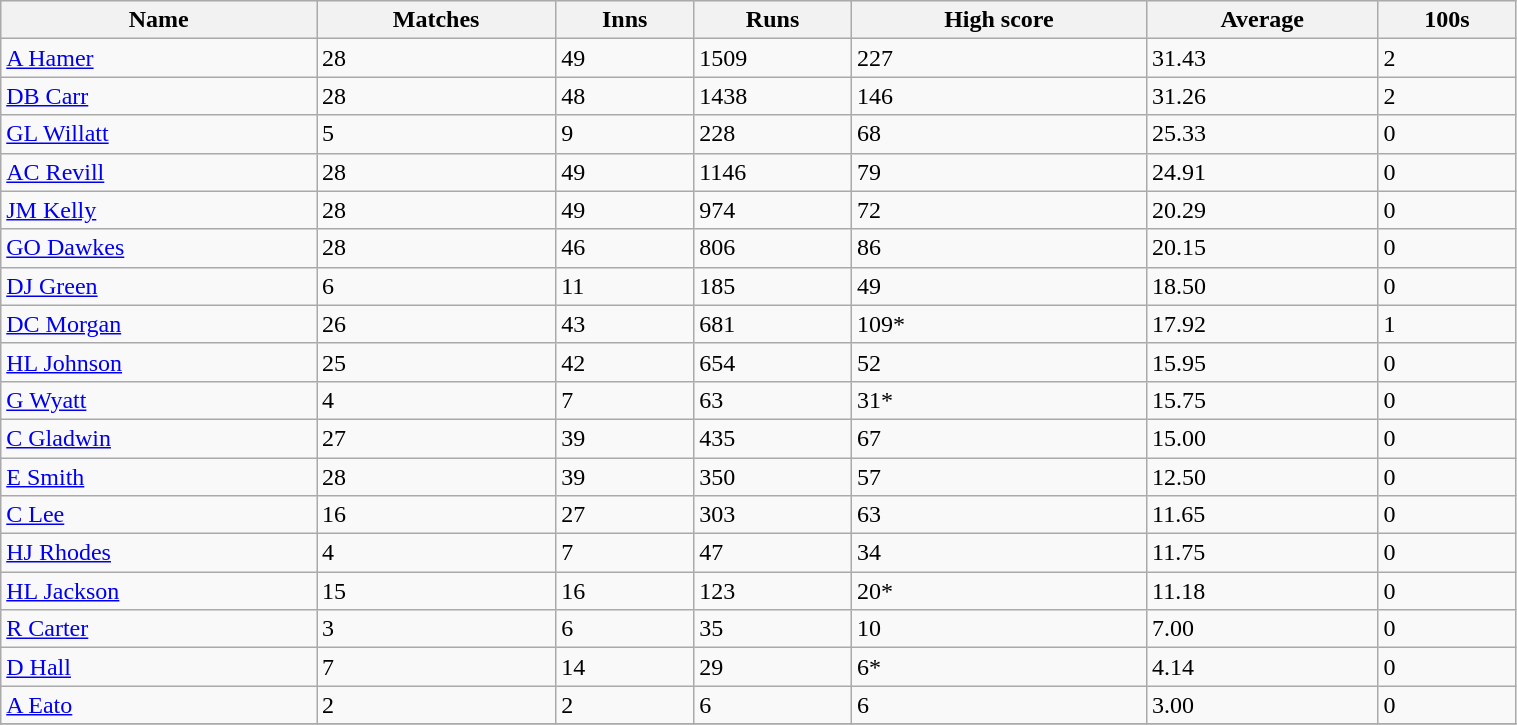<table class="wikitable sortable" width="80%">
<tr bgcolor="#efefef">
<th>Name</th>
<th>Matches</th>
<th>Inns</th>
<th>Runs</th>
<th>High score</th>
<th>Average</th>
<th>100s</th>
</tr>
<tr>
<td><a href='#'>A Hamer</a></td>
<td>28</td>
<td>49</td>
<td>1509</td>
<td>227</td>
<td>31.43</td>
<td>2</td>
</tr>
<tr>
<td><a href='#'>DB Carr</a></td>
<td>28</td>
<td>48</td>
<td>1438</td>
<td>146</td>
<td>31.26</td>
<td>2</td>
</tr>
<tr>
<td><a href='#'>GL Willatt</a></td>
<td>5</td>
<td>9</td>
<td>228</td>
<td>68</td>
<td>25.33</td>
<td>0</td>
</tr>
<tr>
<td><a href='#'>AC Revill</a></td>
<td>28</td>
<td>49</td>
<td>1146</td>
<td>79</td>
<td>24.91</td>
<td>0</td>
</tr>
<tr>
<td><a href='#'>JM Kelly</a></td>
<td>28</td>
<td>49</td>
<td>974</td>
<td>72</td>
<td>20.29</td>
<td>0</td>
</tr>
<tr>
<td><a href='#'>GO Dawkes</a></td>
<td>28</td>
<td>46</td>
<td>806</td>
<td>86</td>
<td>20.15</td>
<td>0</td>
</tr>
<tr>
<td><a href='#'>DJ Green</a></td>
<td>6</td>
<td>11</td>
<td>185</td>
<td>49</td>
<td>18.50</td>
<td>0</td>
</tr>
<tr>
<td><a href='#'>DC Morgan</a></td>
<td>26</td>
<td>43</td>
<td>681</td>
<td>109*</td>
<td>17.92</td>
<td>1</td>
</tr>
<tr>
<td><a href='#'>HL Johnson</a></td>
<td>25</td>
<td>42</td>
<td>654</td>
<td>52</td>
<td>15.95</td>
<td>0</td>
</tr>
<tr>
<td><a href='#'>G Wyatt</a></td>
<td>4</td>
<td>7</td>
<td>63</td>
<td>31*</td>
<td>15.75</td>
<td>0</td>
</tr>
<tr>
<td><a href='#'>C Gladwin</a></td>
<td>27</td>
<td>39</td>
<td>435</td>
<td>67</td>
<td>15.00</td>
<td>0</td>
</tr>
<tr>
<td><a href='#'>E Smith</a></td>
<td>28</td>
<td>39</td>
<td>350</td>
<td>57</td>
<td>12.50</td>
<td>0</td>
</tr>
<tr>
<td><a href='#'>C Lee</a></td>
<td>16</td>
<td>27</td>
<td>303</td>
<td>63</td>
<td>11.65</td>
<td>0</td>
</tr>
<tr>
<td><a href='#'>HJ Rhodes</a></td>
<td>4</td>
<td>7</td>
<td>47</td>
<td>34</td>
<td>11.75</td>
<td>0</td>
</tr>
<tr>
<td><a href='#'>HL Jackson</a></td>
<td>15</td>
<td>16</td>
<td>123</td>
<td>20*</td>
<td>11.18</td>
<td>0</td>
</tr>
<tr>
<td><a href='#'>R Carter</a></td>
<td>3</td>
<td>6</td>
<td>35</td>
<td>10</td>
<td>7.00</td>
<td>0</td>
</tr>
<tr>
<td><a href='#'>D Hall</a></td>
<td>7</td>
<td>14</td>
<td>29</td>
<td>6*</td>
<td>4.14</td>
<td>0</td>
</tr>
<tr>
<td><a href='#'>A Eato</a></td>
<td>2</td>
<td>2</td>
<td>6</td>
<td>6</td>
<td>3.00</td>
<td>0</td>
</tr>
<tr>
</tr>
</table>
